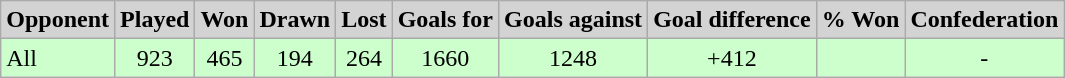<table class="wikitable sortable">
<tr>
<th style="background:lightgrey; width="200">Opponent</th>
<th style="background:lightgrey; width="70">Played</th>
<th style="background:lightgrey; width="70">Won</th>
<th style="background:lightgrey; width="70">Drawn</th>
<th style="background:lightgrey; width="70">Lost</th>
<th style="background:lightgrey; width="70">Goals for</th>
<th style="background:lightgrey; width="70">Goals against</th>
<th style="background:lightgrey; width="70">Goal difference</th>
<th style="background:lightgrey; width="70">% Won</th>
<th style="background:lightgrey; width="70">Confederation</th>
</tr>
<tr align="center"|- bgcolor=#CCFFCC>
<td align=left>All</td>
<td>923</td>
<td>465</td>
<td>194</td>
<td>264</td>
<td>1660</td>
<td>1248</td>
<td>+412</td>
<td></td>
<td>-</td>
</tr>
</table>
